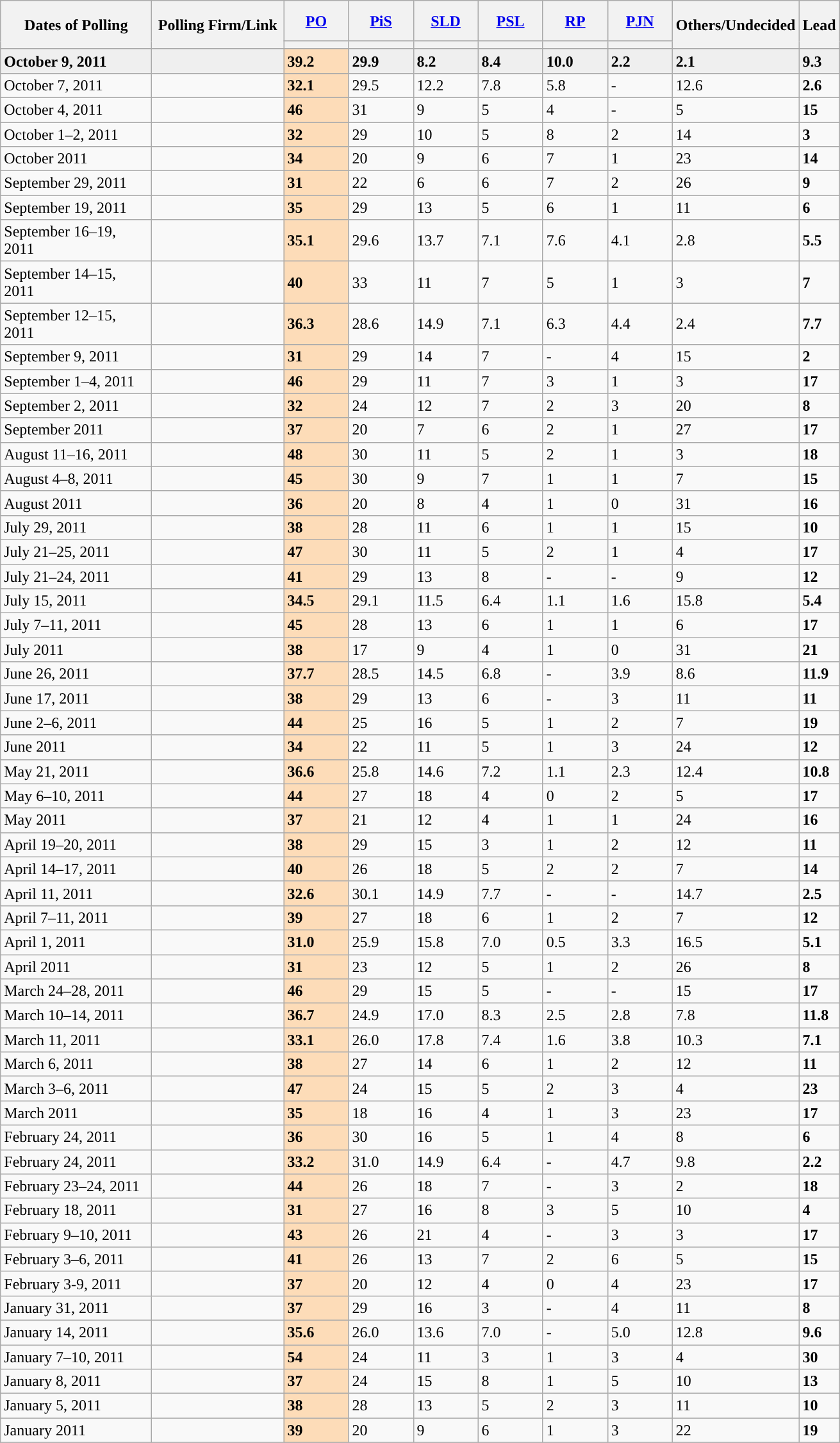<table class="wikitable sortable collapsible">
<tr style="height:42px; text-align:center; background-color:#E9E9E9">
<th rowspan="2" data-sort-type="date" style="width:150px;">Dates of Polling</th>
<th rowspan="2" style="width:130px;">Polling Firm/Link</th>
<th style="width:60px;" class="unsortable"><a href='#'>PO</a></th>
<th style="width:60px;" class="unsortable"><a href='#'>PiS</a></th>
<th style="width:60px;" class="unsortable"><a href='#'>SLD</a></th>
<th style="width:60px;" class="unsortable"><a href='#'>PSL</a></th>
<th style="width:60px;" class="unsortable"><a href='#'>RP</a></th>
<th style="width:60px;" class="unsortable"><a href='#'>PJN</a></th>
<th rowspan="2" data-sort-type="number" style="width:40px;">Others/Undecided</th>
<th rowspan="2" data-sort-type="number" style="width:30px;">Lead</th>
</tr>
<tr>
<th data-sort-type="number" style="height:1px; background:"></th>
<th data-sort-type="number" style="height:1px; background:"></th>
<th data-sort-type="number" style="height:1px; background:"></th>
<th data-sort-type="number" style="height:1px; background:"></th>
<th data-sort-type="number" style="height:1px; background:"></th>
<th data-sort-type="number" style="height:1px; background:"></th>
</tr>
<tr>
</tr>
<tr style="background:#EFEFEF; font-weight:bold;">
<td>October 9, 2011</td>
<td></td>
<td style="background:#FDDCB8">39.2</td>
<td>29.9</td>
<td>8.2</td>
<td>8.4</td>
<td>10.0</td>
<td>2.2</td>
<td>2.1</td>
<td style="background:"><strong>9.3</strong></td>
</tr>
<tr>
<td>October 7, 2011</td>
<td></td>
<td style="background:#FDDCB8"><strong>32.1</strong></td>
<td>29.5</td>
<td>12.2</td>
<td>7.8</td>
<td>5.8</td>
<td>-</td>
<td>12.6</td>
<td style="background:"><strong>2.6</strong></td>
</tr>
<tr>
<td>October 4, 2011</td>
<td></td>
<td style="background:#FDDCB8"><strong>46</strong></td>
<td>31</td>
<td>9</td>
<td>5</td>
<td>4</td>
<td>-</td>
<td>5</td>
<td style="background:"><strong>15</strong></td>
</tr>
<tr>
<td>October 1–2, 2011</td>
<td></td>
<td style="background:#FDDCB8"><strong>32</strong></td>
<td>29</td>
<td>10</td>
<td>5</td>
<td>8</td>
<td>2</td>
<td>14</td>
<td style="background:"><strong>3</strong></td>
</tr>
<tr>
<td>October 2011</td>
<td></td>
<td style="background:#FDDCB8"><strong>34</strong></td>
<td>20</td>
<td>9</td>
<td>6</td>
<td>7</td>
<td>1</td>
<td>23</td>
<td style="background:"><strong>14</strong></td>
</tr>
<tr>
<td>September 29, 2011</td>
<td></td>
<td style="background:#FDDCB8"><strong>31</strong></td>
<td>22</td>
<td>6</td>
<td>6</td>
<td>7</td>
<td>2</td>
<td>26</td>
<td style="background:"><strong>9</strong></td>
</tr>
<tr>
<td>September 19, 2011</td>
<td></td>
<td style="background:#FDDCB8"><strong>35</strong></td>
<td>29</td>
<td>13</td>
<td>5</td>
<td>6</td>
<td>1</td>
<td>11</td>
<td style="background:"><strong>6</strong></td>
</tr>
<tr>
<td>September 16–19, 2011</td>
<td></td>
<td style="background:#FDDCB8"><strong>35.1</strong></td>
<td>29.6</td>
<td>13.7</td>
<td>7.1</td>
<td>7.6</td>
<td>4.1</td>
<td>2.8</td>
<td style="background:"><strong>5.5</strong></td>
</tr>
<tr>
<td>September 14–15, 2011</td>
<td></td>
<td style="background:#FDDCB8"><strong>40</strong></td>
<td>33</td>
<td>11</td>
<td>7</td>
<td>5</td>
<td>1</td>
<td>3</td>
<td style="background:"><strong>7</strong></td>
</tr>
<tr>
<td>September 12–15, 2011</td>
<td></td>
<td style="background:#FDDCB8"><strong>36.3</strong></td>
<td>28.6</td>
<td>14.9</td>
<td>7.1</td>
<td>6.3</td>
<td>4.4</td>
<td>2.4</td>
<td style="background:"><strong>7.7</strong></td>
</tr>
<tr>
<td>September 9, 2011</td>
<td></td>
<td style="background:#FDDCB8"><strong>31</strong></td>
<td>29</td>
<td>14</td>
<td>7</td>
<td>-</td>
<td>4</td>
<td>15</td>
<td style="background:"><strong>2</strong></td>
</tr>
<tr>
<td>September 1–4, 2011</td>
<td></td>
<td style="background:#FDDCB8"><strong>46</strong></td>
<td>29</td>
<td>11</td>
<td>7</td>
<td>3</td>
<td>1</td>
<td>3</td>
<td style="background:"><strong>17</strong></td>
</tr>
<tr>
<td>September 2, 2011</td>
<td></td>
<td style="background:#FDDCB8"><strong>32</strong></td>
<td>24</td>
<td>12</td>
<td>7</td>
<td>2</td>
<td>3</td>
<td>20</td>
<td style="background:"><strong>8</strong></td>
</tr>
<tr>
<td>September 2011</td>
<td></td>
<td style="background:#FDDCB8"><strong>37</strong></td>
<td>20</td>
<td>7</td>
<td>6</td>
<td>2</td>
<td>1</td>
<td>27</td>
<td style="background:"><strong>17</strong></td>
</tr>
<tr>
<td>August 11–16, 2011</td>
<td></td>
<td style="background:#FDDCB8"><strong>48</strong></td>
<td>30</td>
<td>11</td>
<td>5</td>
<td>2</td>
<td>1</td>
<td>3</td>
<td style="background:"><strong>18</strong></td>
</tr>
<tr>
<td>August 4–8, 2011</td>
<td></td>
<td style="background:#FDDCB8"><strong>45</strong></td>
<td>30</td>
<td>9</td>
<td>7</td>
<td>1</td>
<td>1</td>
<td>7</td>
<td style="background:"><strong>15</strong></td>
</tr>
<tr>
<td>August 2011</td>
<td></td>
<td style="background:#FDDCB8"><strong>36</strong></td>
<td>20</td>
<td>8</td>
<td>4</td>
<td>1</td>
<td>0</td>
<td>31</td>
<td style="background:"><strong>16</strong></td>
</tr>
<tr>
<td>July 29, 2011</td>
<td></td>
<td style="background:#FDDCB8"><strong>38</strong></td>
<td>28</td>
<td>11</td>
<td>6</td>
<td>1</td>
<td>1</td>
<td>15</td>
<td style="background:"><strong>10</strong></td>
</tr>
<tr>
<td>July 21–25, 2011</td>
<td></td>
<td style="background:#FDDCB8"><strong>47</strong></td>
<td>30</td>
<td>11</td>
<td>5</td>
<td>2</td>
<td>1</td>
<td>4</td>
<td style="background:"><strong>17</strong></td>
</tr>
<tr>
<td>July 21–24, 2011</td>
<td></td>
<td style="background:#FDDCB8"><strong>41</strong></td>
<td>29</td>
<td>13</td>
<td>8</td>
<td>-</td>
<td>-</td>
<td>9</td>
<td style="background:"><strong>12</strong></td>
</tr>
<tr>
<td>July 15, 2011</td>
<td></td>
<td style="background:#FDDCB8"><strong>34.5</strong></td>
<td>29.1</td>
<td>11.5</td>
<td>6.4</td>
<td>1.1</td>
<td>1.6</td>
<td>15.8</td>
<td style="background:"><strong>5.4</strong></td>
</tr>
<tr>
<td>July 7–11, 2011</td>
<td></td>
<td style="background:#FDDCB8"><strong>45</strong></td>
<td>28</td>
<td>13</td>
<td>6</td>
<td>1</td>
<td>1</td>
<td>6</td>
<td style="background:"><strong>17</strong></td>
</tr>
<tr>
<td>July 2011</td>
<td></td>
<td style="background:#FDDCB8"><strong>38</strong></td>
<td>17</td>
<td>9</td>
<td>4</td>
<td>1</td>
<td>0</td>
<td>31</td>
<td style="background:"><strong>21</strong></td>
</tr>
<tr>
<td>June 26, 2011</td>
<td></td>
<td style="background:#FDDCB8"><strong>37.7</strong></td>
<td>28.5</td>
<td>14.5</td>
<td>6.8</td>
<td>-</td>
<td>3.9</td>
<td>8.6</td>
<td style="background:"><strong>11.9</strong></td>
</tr>
<tr>
<td>June 17, 2011</td>
<td></td>
<td style="background:#FDDCB8"><strong>38</strong></td>
<td>29</td>
<td>13</td>
<td>6</td>
<td>-</td>
<td>3</td>
<td>11</td>
<td style="background:"><strong>11</strong></td>
</tr>
<tr>
<td>June 2–6, 2011</td>
<td></td>
<td style="background:#FDDCB8"><strong>44</strong></td>
<td>25</td>
<td>16</td>
<td>5</td>
<td>1</td>
<td>2</td>
<td>7</td>
<td style="background:"><strong>19</strong></td>
</tr>
<tr>
<td>June 2011</td>
<td></td>
<td style="background:#FDDCB8"><strong>34</strong></td>
<td>22</td>
<td>11</td>
<td>5</td>
<td>1</td>
<td>3</td>
<td>24</td>
<td style="background:"><strong>12</strong></td>
</tr>
<tr>
<td>May 21, 2011</td>
<td></td>
<td style="background:#FDDCB8"><strong>36.6</strong></td>
<td>25.8</td>
<td>14.6</td>
<td>7.2</td>
<td>1.1</td>
<td>2.3</td>
<td>12.4</td>
<td style="background:"><strong>10.8</strong></td>
</tr>
<tr>
<td>May 6–10, 2011</td>
<td></td>
<td style="background:#FDDCB8"><strong>44</strong></td>
<td>27</td>
<td>18</td>
<td>4</td>
<td>0</td>
<td>2</td>
<td>5</td>
<td style="background:"><strong>17</strong></td>
</tr>
<tr>
<td>May 2011</td>
<td></td>
<td style="background:#FDDCB8"><strong>37</strong></td>
<td>21</td>
<td>12</td>
<td>4</td>
<td>1</td>
<td>1</td>
<td>24</td>
<td style="background:"><strong>16</strong></td>
</tr>
<tr>
<td>April 19–20, 2011</td>
<td></td>
<td style="background:#FDDCB8"><strong>38</strong></td>
<td>29</td>
<td>15</td>
<td>3</td>
<td>1</td>
<td>2</td>
<td>12</td>
<td style="background:"><strong>11</strong></td>
</tr>
<tr>
<td>April 14–17, 2011</td>
<td></td>
<td style="background:#FDDCB8"><strong>40</strong></td>
<td>26</td>
<td>18</td>
<td>5</td>
<td>2</td>
<td>2</td>
<td>7</td>
<td style="background:"><strong>14</strong></td>
</tr>
<tr>
<td>April 11, 2011</td>
<td></td>
<td style="background:#FDDCB8"><strong>32.6</strong></td>
<td>30.1</td>
<td>14.9</td>
<td>7.7</td>
<td>-</td>
<td>-</td>
<td>14.7</td>
<td style="background:"><strong>2.5</strong></td>
</tr>
<tr>
<td>April 7–11, 2011</td>
<td></td>
<td style="background:#FDDCB8"><strong>39</strong></td>
<td>27</td>
<td>18</td>
<td>6</td>
<td>1</td>
<td>2</td>
<td>7</td>
<td style="background:"><strong>12</strong></td>
</tr>
<tr>
<td>April 1, 2011</td>
<td></td>
<td style="background:#FDDCB8"><strong>31.0</strong></td>
<td>25.9</td>
<td>15.8</td>
<td>7.0</td>
<td>0.5</td>
<td>3.3</td>
<td>16.5</td>
<td style="background:"><strong>5.1</strong></td>
</tr>
<tr>
<td>April 2011</td>
<td></td>
<td style="background:#FDDCB8"><strong>31</strong></td>
<td>23</td>
<td>12</td>
<td>5</td>
<td>1</td>
<td>2</td>
<td>26</td>
<td style="background:"><strong>8</strong></td>
</tr>
<tr>
<td>March 24–28, 2011</td>
<td></td>
<td style="background:#FDDCB8"><strong>46</strong></td>
<td>29</td>
<td>15</td>
<td>5</td>
<td>-</td>
<td>-</td>
<td>15</td>
<td style="background:"><strong>17</strong></td>
</tr>
<tr>
<td>March 10–14, 2011</td>
<td></td>
<td style="background:#FDDCB8"><strong>36.7</strong></td>
<td>24.9</td>
<td>17.0</td>
<td>8.3</td>
<td>2.5</td>
<td>2.8</td>
<td>7.8</td>
<td style="background:"><strong>11.8</strong></td>
</tr>
<tr>
<td>March 11, 2011</td>
<td></td>
<td style="background:#FDDCB8"><strong>33.1</strong></td>
<td>26.0</td>
<td>17.8</td>
<td>7.4</td>
<td>1.6</td>
<td>3.8</td>
<td>10.3</td>
<td style="background:"><strong>7.1</strong></td>
</tr>
<tr>
<td>March 6, 2011</td>
<td></td>
<td style="background:#FDDCB8"><strong>38</strong></td>
<td>27</td>
<td>14</td>
<td>6</td>
<td>1</td>
<td>2</td>
<td>12</td>
<td style="background:"><strong>11</strong></td>
</tr>
<tr>
<td>March 3–6, 2011</td>
<td></td>
<td style="background:#FDDCB8"><strong>47</strong></td>
<td>24</td>
<td>15</td>
<td>5</td>
<td>2</td>
<td>3</td>
<td>4</td>
<td style="background:"><strong>23</strong></td>
</tr>
<tr>
<td>March 2011</td>
<td></td>
<td style="background:#FDDCB8"><strong>35</strong></td>
<td>18</td>
<td>16</td>
<td>4</td>
<td>1</td>
<td>3</td>
<td>23</td>
<td style="background:"><strong>17</strong></td>
</tr>
<tr>
<td>February 24, 2011</td>
<td></td>
<td style="background:#FDDCB8"><strong>36</strong></td>
<td>30</td>
<td>16</td>
<td>5</td>
<td>1</td>
<td>4</td>
<td>8</td>
<td style="background:"><strong>6</strong></td>
</tr>
<tr>
<td>February 24, 2011</td>
<td></td>
<td style="background:#FDDCB8"><strong>33.2</strong></td>
<td>31.0</td>
<td>14.9</td>
<td>6.4</td>
<td>-</td>
<td>4.7</td>
<td>9.8</td>
<td style="background:"><strong>2.2</strong></td>
</tr>
<tr>
<td>February 23–24, 2011</td>
<td></td>
<td style="background:#FDDCB8"><strong>44</strong></td>
<td>26</td>
<td>18</td>
<td>7</td>
<td>-</td>
<td>3</td>
<td>2</td>
<td style="background:"><strong>18</strong></td>
</tr>
<tr>
<td>February 18, 2011</td>
<td></td>
<td style="background:#FDDCB8"><strong>31</strong></td>
<td>27</td>
<td>16</td>
<td>8</td>
<td>3</td>
<td>5</td>
<td>10</td>
<td style="background:"><strong>4</strong></td>
</tr>
<tr>
<td>February 9–10, 2011</td>
<td></td>
<td style="background:#FDDCB8"><strong>43</strong></td>
<td>26</td>
<td>21</td>
<td>4</td>
<td>-</td>
<td>3</td>
<td>3</td>
<td style="background:"><strong>17</strong></td>
</tr>
<tr>
<td>February 3–6, 2011</td>
<td></td>
<td style="background:#FDDCB8"><strong>41</strong></td>
<td>26</td>
<td>13</td>
<td>7</td>
<td>2</td>
<td>6</td>
<td>5</td>
<td style="background:"><strong>15</strong></td>
</tr>
<tr>
<td>February 3-9, 2011</td>
<td></td>
<td style="background:#FDDCB8"><strong>37</strong></td>
<td>20</td>
<td>12</td>
<td>4</td>
<td>0</td>
<td>4</td>
<td>23</td>
<td style="background:"><strong>17</strong></td>
</tr>
<tr>
<td>January 31, 2011</td>
<td></td>
<td style="background:#FDDCB8"><strong>37</strong></td>
<td>29</td>
<td>16</td>
<td>3</td>
<td>-</td>
<td>4</td>
<td>11</td>
<td style="background:"><strong>8</strong></td>
</tr>
<tr>
<td>January 14, 2011</td>
<td></td>
<td style="background:#FDDCB8"><strong>35.6</strong></td>
<td>26.0</td>
<td>13.6</td>
<td>7.0</td>
<td>-</td>
<td>5.0</td>
<td>12.8</td>
<td style="background:"><strong>9.6</strong></td>
</tr>
<tr>
<td>January 7–10, 2011</td>
<td></td>
<td style="background:#FDDCB8"><strong>54</strong></td>
<td>24</td>
<td>11</td>
<td>3</td>
<td>1</td>
<td>3</td>
<td>4</td>
<td style="background:"><strong>30</strong></td>
</tr>
<tr>
<td>January 8, 2011</td>
<td></td>
<td style="background:#FDDCB8"><strong>37</strong></td>
<td>24</td>
<td>15</td>
<td>8</td>
<td>1</td>
<td>5</td>
<td>10</td>
<td style="background:"><strong>13</strong></td>
</tr>
<tr>
<td>January 5, 2011</td>
<td></td>
<td style="background:#FDDCB8"><strong>38</strong></td>
<td>28</td>
<td>13</td>
<td>5</td>
<td>2</td>
<td>3</td>
<td>11</td>
<td style="background:"><strong>10</strong></td>
</tr>
<tr>
<td>January 2011</td>
<td></td>
<td style="background:#FDDCB8"><strong>39</strong></td>
<td>20</td>
<td>9</td>
<td>6</td>
<td>1</td>
<td>3</td>
<td>22</td>
<td style="background:"><strong>19</strong></td>
</tr>
<tr>
</tr>
</table>
